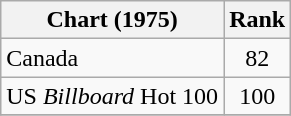<table class="wikitable sortable">
<tr>
<th>Chart (1975)</th>
<th style="text-align:center;">Rank</th>
</tr>
<tr>
<td>Canada </td>
<td style="text-align:center;">82</td>
</tr>
<tr>
<td>US <em>Billboard</em> Hot 100</td>
<td style="text-align:center;">100</td>
</tr>
<tr>
</tr>
</table>
